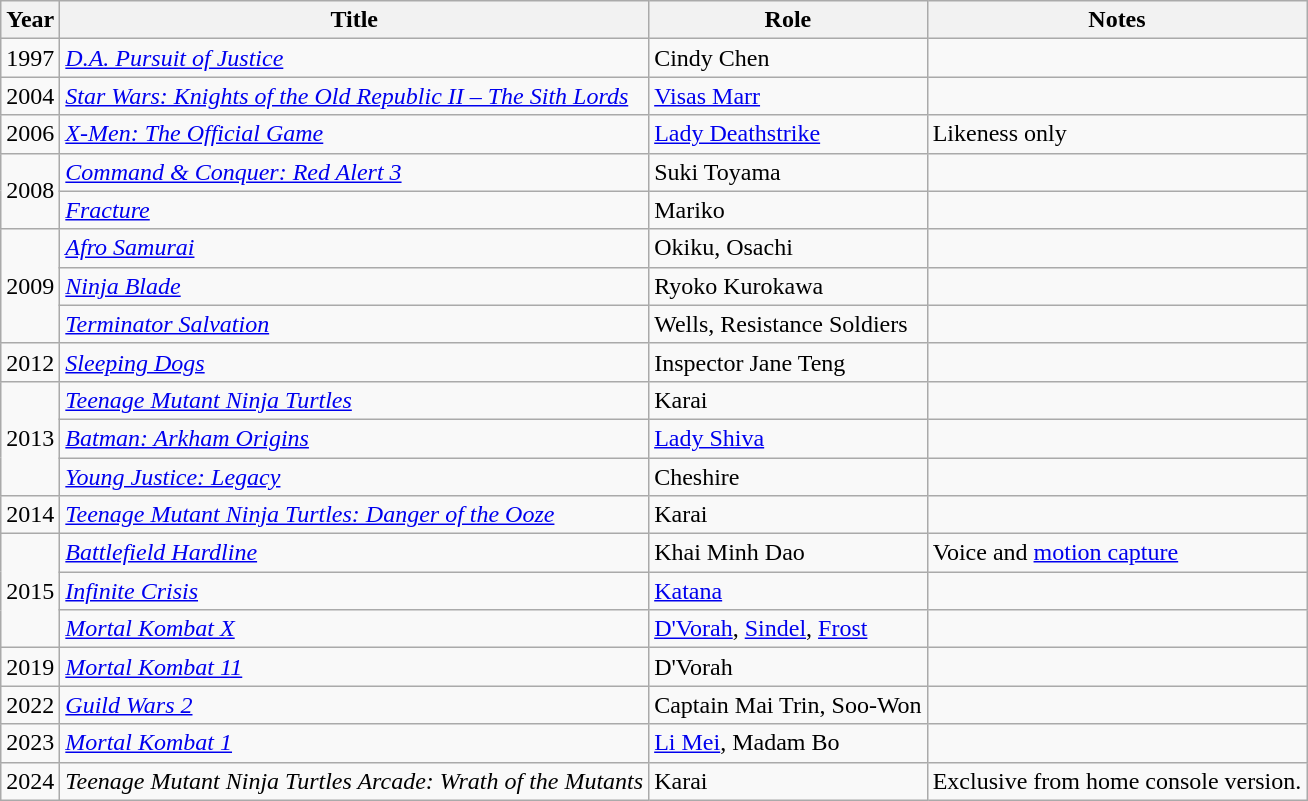<table class="wikitable sortable">
<tr>
<th>Year</th>
<th>Title</th>
<th>Role</th>
<th>Notes</th>
</tr>
<tr>
<td>1997</td>
<td><em><a href='#'>D.A. Pursuit of Justice</a></em></td>
<td>Cindy Chen</td>
<td></td>
</tr>
<tr>
<td>2004</td>
<td><em><a href='#'>Star Wars: Knights of the Old Republic II – The Sith Lords</a></em></td>
<td><a href='#'>Visas Marr</a></td>
<td></td>
</tr>
<tr>
<td>2006</td>
<td><em><a href='#'>X-Men: The Official Game</a></em></td>
<td><a href='#'>Lady Deathstrike</a></td>
<td>Likeness only</td>
</tr>
<tr>
<td rowspan=2>2008</td>
<td><em><a href='#'>Command & Conquer: Red Alert 3</a></em></td>
<td>Suki Toyama</td>
<td></td>
</tr>
<tr>
<td><em><a href='#'>Fracture</a></em></td>
<td>Mariko</td>
<td></td>
</tr>
<tr>
<td rowspan=3>2009</td>
<td><em><a href='#'>Afro Samurai</a></em></td>
<td>Okiku, Osachi</td>
<td></td>
</tr>
<tr>
<td><em><a href='#'>Ninja Blade</a></em></td>
<td>Ryoko Kurokawa</td>
<td></td>
</tr>
<tr>
<td><em><a href='#'>Terminator Salvation</a></em></td>
<td>Wells, Resistance Soldiers</td>
<td></td>
</tr>
<tr>
<td>2012</td>
<td><em><a href='#'>Sleeping Dogs</a></em></td>
<td>Inspector Jane Teng</td>
<td></td>
</tr>
<tr>
<td rowspan=3>2013</td>
<td><em><a href='#'>Teenage Mutant Ninja Turtles</a></em></td>
<td>Karai</td>
<td></td>
</tr>
<tr>
<td><em><a href='#'>Batman: Arkham Origins</a></em></td>
<td><a href='#'>Lady Shiva</a></td>
<td></td>
</tr>
<tr>
<td><em><a href='#'>Young Justice: Legacy</a></em></td>
<td>Cheshire</td>
<td></td>
</tr>
<tr>
<td>2014</td>
<td><em><a href='#'>Teenage Mutant Ninja Turtles: Danger of the Ooze</a></em></td>
<td>Karai</td>
<td></td>
</tr>
<tr>
<td rowspan=3>2015</td>
<td><em><a href='#'>Battlefield Hardline</a></em></td>
<td>Khai Minh Dao</td>
<td>Voice and <a href='#'>motion capture</a></td>
</tr>
<tr>
<td><em><a href='#'>Infinite Crisis</a></em></td>
<td><a href='#'>Katana</a></td>
<td></td>
</tr>
<tr>
<td><em><a href='#'>Mortal Kombat X</a></em></td>
<td><a href='#'>D'Vorah</a>, <a href='#'>Sindel</a>, <a href='#'>Frost</a></td>
<td></td>
</tr>
<tr>
<td>2019</td>
<td><em><a href='#'>Mortal Kombat 11</a></em></td>
<td>D'Vorah</td>
<td></td>
</tr>
<tr>
<td>2022</td>
<td><em><a href='#'>Guild Wars 2</a></em></td>
<td>Captain Mai Trin, Soo-Won</td>
<td></td>
</tr>
<tr>
<td>2023</td>
<td><em><a href='#'>Mortal Kombat 1</a></em></td>
<td><a href='#'>Li Mei</a>, Madam Bo</td>
<td></td>
</tr>
<tr>
<td>2024</td>
<td><em>Teenage Mutant Ninja Turtles Arcade: Wrath of the Mutants</em></td>
<td>Karai</td>
<td>Exclusive from home console version.</td>
</tr>
</table>
